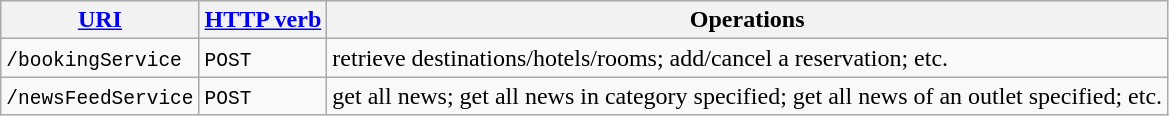<table class="wikitable">
<tr>
<th><a href='#'>URI</a></th>
<th><a href='#'>HTTP verb</a></th>
<th>Operations</th>
</tr>
<tr>
<td><code>/bookingService</code></td>
<td><code>POST</code></td>
<td>retrieve destinations/hotels/rooms; add/cancel a reservation; etc.</td>
</tr>
<tr>
<td><code>/newsFeedService</code></td>
<td><code>POST</code></td>
<td>get all news; get all news in category specified; get all news of an outlet specified; etc.</td>
</tr>
</table>
